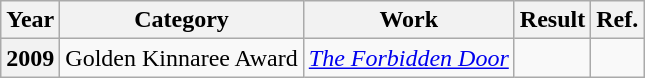<table class="wikitable plainrowheaders sortable">
<tr>
<th>Year</th>
<th>Category</th>
<th>Work</th>
<th>Result</th>
<th>Ref.</th>
</tr>
<tr>
<th>2009</th>
<td>Golden Kinnaree Award</td>
<td><em><a href='#'>The Forbidden Door</a></em></td>
<td></td>
<td></td>
</tr>
</table>
